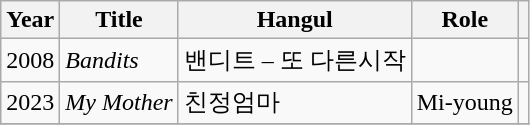<table class="wikitable">
<tr>
<th>Year</th>
<th>Title</th>
<th>Hangul</th>
<th>Role</th>
<th scope="col" class="unsortable"></th>
</tr>
<tr>
<td>2008</td>
<td><em>Bandits</em></td>
<td>밴디트 – 또 다른시작</td>
<td></td>
<td></td>
</tr>
<tr>
<td>2023</td>
<td><em>My Mother</em></td>
<td>친정엄마</td>
<td>Mi-young</td>
<td></td>
</tr>
<tr>
</tr>
</table>
